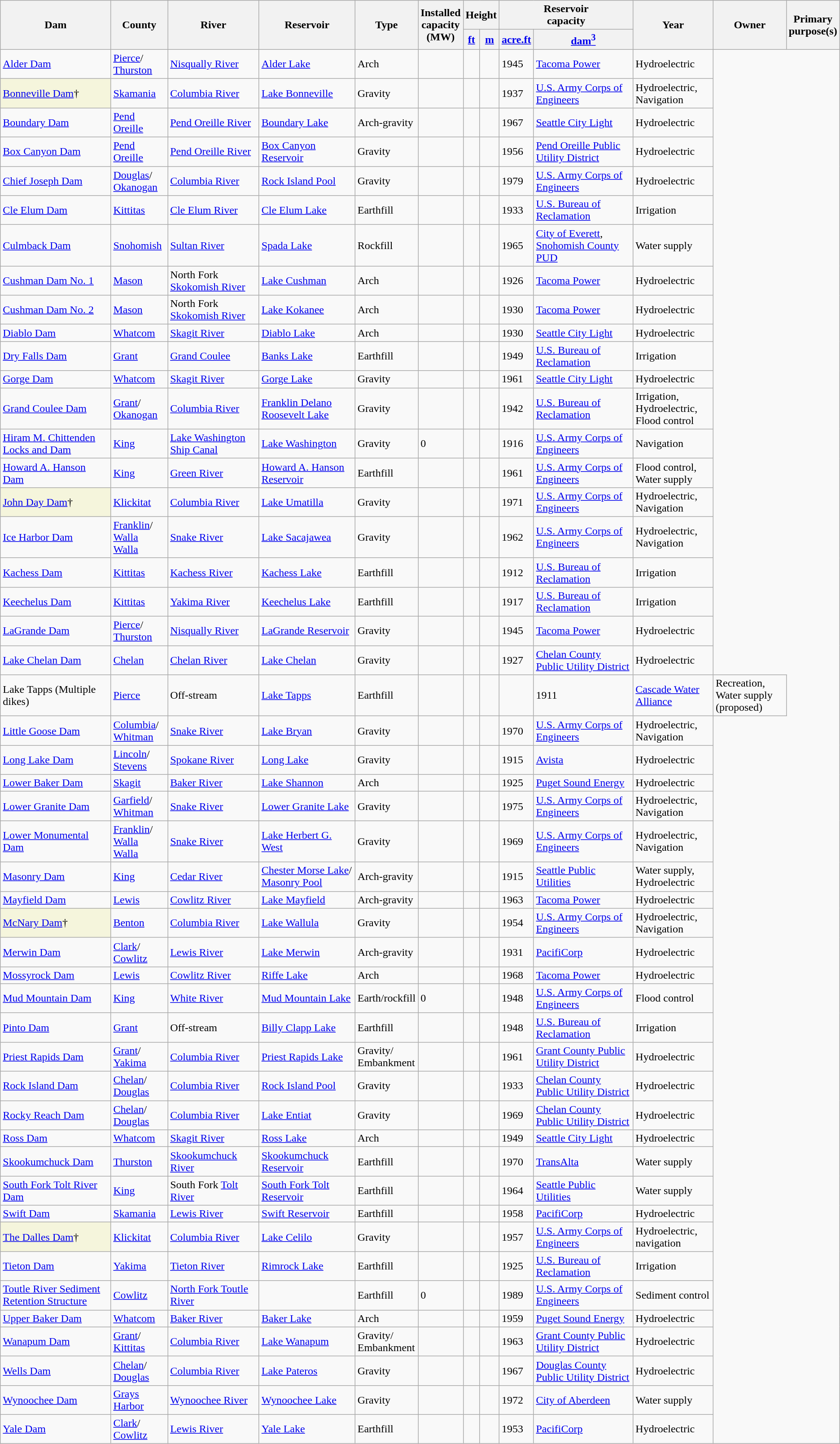<table class="wikitable sortable" border="1">
<tr>
<th rowspan=2>Dam</th>
<th rowspan=2>County</th>
<th rowspan=2>River</th>
<th rowspan=2>Reservoir</th>
<th rowspan=2>Type</th>
<th rowspan=2>Installed<br>capacity<br>(MW)</th>
<th colspan=2>Height</th>
<th colspan=2>Reservoir<br>capacity</th>
<th rowspan=2>Year</th>
<th rowspan=2>Owner</th>
<th rowspan=2>Primary<br>purpose(s)</th>
</tr>
<tr>
<th><a href='#'>ft</a></th>
<th><a href='#'>m</a></th>
<th><a href='#'>acre.ft</a></th>
<th><a href='#'>dam<sup>3</sup></a></th>
</tr>
<tr>
<td><a href='#'>Alder Dam</a></td>
<td><a href='#'>Pierce</a>/<br><a href='#'>Thurston</a></td>
<td><a href='#'>Nisqually River</a></td>
<td><a href='#'>Alder Lake</a></td>
<td>Arch</td>
<td></td>
<td></td>
<td></td>
<td>1945</td>
<td><a href='#'>Tacoma Power</a></td>
<td>Hydroelectric</td>
</tr>
<tr>
<td bgcolor="#F5F5DC"><a href='#'>Bonneville Dam</a>†</td>
<td><a href='#'>Skamania</a></td>
<td><a href='#'>Columbia River</a></td>
<td><a href='#'>Lake Bonneville</a></td>
<td>Gravity</td>
<td></td>
<td></td>
<td></td>
<td>1937</td>
<td><a href='#'>U.S. Army Corps of Engineers</a></td>
<td>Hydroelectric,<br>Navigation</td>
</tr>
<tr>
<td><a href='#'>Boundary Dam</a></td>
<td><a href='#'>Pend Oreille</a></td>
<td><a href='#'>Pend Oreille River</a></td>
<td><a href='#'>Boundary Lake</a></td>
<td>Arch-gravity</td>
<td></td>
<td></td>
<td></td>
<td>1967</td>
<td><a href='#'>Seattle City Light</a></td>
<td>Hydroelectric</td>
</tr>
<tr>
<td><a href='#'>Box Canyon Dam</a></td>
<td><a href='#'>Pend Oreille</a></td>
<td><a href='#'>Pend Oreille River</a></td>
<td><a href='#'>Box Canyon Reservoir</a></td>
<td>Gravity</td>
<td></td>
<td></td>
<td></td>
<td>1956</td>
<td><a href='#'>Pend Oreille Public Utility District</a></td>
<td>Hydroelectric</td>
</tr>
<tr>
<td><a href='#'>Chief Joseph Dam</a></td>
<td><a href='#'>Douglas</a>/<br><a href='#'>Okanogan</a></td>
<td><a href='#'>Columbia River</a></td>
<td><a href='#'>Rock Island Pool</a></td>
<td>Gravity</td>
<td></td>
<td></td>
<td></td>
<td>1979</td>
<td><a href='#'>U.S. Army Corps of Engineers</a></td>
<td>Hydroelectric</td>
</tr>
<tr>
<td><a href='#'>Cle Elum Dam</a></td>
<td><a href='#'>Kittitas</a></td>
<td><a href='#'>Cle Elum River</a></td>
<td><a href='#'>Cle Elum Lake</a></td>
<td>Earthfill</td>
<td></td>
<td></td>
<td></td>
<td>1933</td>
<td><a href='#'>U.S. Bureau of Reclamation</a></td>
<td>Irrigation</td>
</tr>
<tr>
<td><a href='#'>Culmback Dam</a></td>
<td><a href='#'>Snohomish</a></td>
<td><a href='#'>Sultan River</a></td>
<td><a href='#'>Spada Lake</a></td>
<td>Rockfill</td>
<td></td>
<td></td>
<td></td>
<td>1965</td>
<td><a href='#'>City of Everett</a>, <a href='#'>Snohomish County PUD</a></td>
<td>Water supply</td>
</tr>
<tr>
<td><a href='#'>Cushman Dam No. 1</a></td>
<td><a href='#'>Mason</a></td>
<td>North Fork <a href='#'>Skokomish River</a></td>
<td><a href='#'>Lake Cushman</a></td>
<td>Arch</td>
<td></td>
<td></td>
<td></td>
<td>1926</td>
<td><a href='#'>Tacoma Power</a></td>
<td>Hydroelectric</td>
</tr>
<tr>
<td><a href='#'>Cushman Dam No. 2</a></td>
<td><a href='#'>Mason</a></td>
<td>North Fork <a href='#'>Skokomish River</a></td>
<td><a href='#'>Lake Kokanee</a></td>
<td>Arch</td>
<td></td>
<td></td>
<td></td>
<td>1930</td>
<td><a href='#'>Tacoma Power</a></td>
<td>Hydroelectric</td>
</tr>
<tr>
<td><a href='#'>Diablo Dam</a></td>
<td><a href='#'>Whatcom</a></td>
<td><a href='#'>Skagit River</a></td>
<td><a href='#'>Diablo Lake</a></td>
<td>Arch</td>
<td></td>
<td></td>
<td></td>
<td>1930</td>
<td><a href='#'>Seattle City Light</a></td>
<td>Hydroelectric</td>
</tr>
<tr>
<td><a href='#'>Dry Falls Dam</a></td>
<td><a href='#'>Grant</a></td>
<td><a href='#'>Grand Coulee</a></td>
<td><a href='#'>Banks Lake</a></td>
<td>Earthfill</td>
<td></td>
<td></td>
<td></td>
<td>1949</td>
<td><a href='#'>U.S. Bureau of Reclamation</a></td>
<td>Irrigation</td>
</tr>
<tr>
<td><a href='#'>Gorge Dam</a></td>
<td><a href='#'>Whatcom</a></td>
<td><a href='#'>Skagit River</a></td>
<td><a href='#'>Gorge Lake</a></td>
<td>Gravity</td>
<td></td>
<td></td>
<td></td>
<td>1961</td>
<td><a href='#'>Seattle City Light</a></td>
<td>Hydroelectric</td>
</tr>
<tr>
<td><a href='#'>Grand Coulee Dam</a></td>
<td><a href='#'>Grant</a>/<br><a href='#'>Okanogan</a></td>
<td><a href='#'>Columbia River</a></td>
<td><a href='#'>Franklin Delano Roosevelt Lake</a></td>
<td>Gravity</td>
<td></td>
<td></td>
<td></td>
<td>1942</td>
<td><a href='#'>U.S. Bureau of Reclamation</a></td>
<td>Irrigation,<br>Hydroelectric,<br>Flood control</td>
</tr>
<tr>
<td><a href='#'>Hiram M. Chittenden Locks and Dam</a></td>
<td><a href='#'>King</a></td>
<td><a href='#'>Lake Washington Ship Canal</a></td>
<td><a href='#'>Lake Washington</a></td>
<td>Gravity</td>
<td>0</td>
<td></td>
<td></td>
<td>1916</td>
<td><a href='#'>U.S. Army Corps of Engineers</a></td>
<td>Navigation</td>
</tr>
<tr>
<td><a href='#'>Howard A. Hanson Dam</a></td>
<td><a href='#'>King</a></td>
<td><a href='#'>Green River</a></td>
<td><a href='#'>Howard A. Hanson Reservoir</a></td>
<td>Earthfill</td>
<td></td>
<td></td>
<td></td>
<td>1961</td>
<td><a href='#'>U.S. Army Corps of Engineers</a></td>
<td>Flood control,<br>Water supply</td>
</tr>
<tr>
<td bgcolor="#F5F5DC"><a href='#'>John Day Dam</a>†</td>
<td><a href='#'>Klickitat</a></td>
<td><a href='#'>Columbia River</a></td>
<td><a href='#'>Lake Umatilla</a></td>
<td>Gravity</td>
<td></td>
<td></td>
<td></td>
<td>1971</td>
<td><a href='#'>U.S. Army Corps of Engineers</a></td>
<td>Hydroelectric,<br>Navigation</td>
</tr>
<tr>
<td><a href='#'>Ice Harbor Dam</a></td>
<td><a href='#'>Franklin</a>/<br><a href='#'>Walla Walla</a></td>
<td><a href='#'>Snake River</a></td>
<td><a href='#'>Lake Sacajawea</a></td>
<td>Gravity</td>
<td></td>
<td></td>
<td></td>
<td>1962</td>
<td><a href='#'>U.S. Army Corps of Engineers</a></td>
<td>Hydroelectric,<br>Navigation</td>
</tr>
<tr>
<td><a href='#'>Kachess Dam</a></td>
<td><a href='#'>Kittitas</a></td>
<td><a href='#'>Kachess River</a></td>
<td><a href='#'>Kachess Lake</a></td>
<td>Earthfill</td>
<td></td>
<td></td>
<td></td>
<td>1912</td>
<td><a href='#'>U.S. Bureau of Reclamation</a></td>
<td>Irrigation</td>
</tr>
<tr>
<td><a href='#'>Keechelus Dam</a></td>
<td><a href='#'>Kittitas</a></td>
<td><a href='#'>Yakima River</a></td>
<td><a href='#'>Keechelus Lake</a></td>
<td>Earthfill</td>
<td></td>
<td></td>
<td></td>
<td>1917</td>
<td><a href='#'>U.S. Bureau of Reclamation</a></td>
<td>Irrigation</td>
</tr>
<tr>
<td><a href='#'>LaGrande Dam</a></td>
<td><a href='#'>Pierce</a>/<br><a href='#'>Thurston</a></td>
<td><a href='#'>Nisqually River</a></td>
<td><a href='#'>LaGrande Reservoir</a></td>
<td>Gravity</td>
<td></td>
<td></td>
<td></td>
<td>1945</td>
<td><a href='#'>Tacoma Power</a></td>
<td>Hydroelectric</td>
</tr>
<tr>
<td><a href='#'>Lake Chelan Dam</a></td>
<td><a href='#'>Chelan</a></td>
<td><a href='#'>Chelan River</a></td>
<td><a href='#'>Lake Chelan</a></td>
<td>Gravity</td>
<td></td>
<td></td>
<td></td>
<td>1927</td>
<td><a href='#'>Chelan County Public Utility District</a></td>
<td>Hydroelectric</td>
</tr>
<tr>
<td>Lake Tapps (Multiple dikes)</td>
<td><a href='#'>Pierce</a></td>
<td>Off-stream</td>
<td><a href='#'>Lake Tapps</a></td>
<td>Earthfill</td>
<td></td>
<td></td>
<td></td>
<td></td>
<td>1911</td>
<td><a href='#'>Cascade Water Alliance</a></td>
<td>Recreation,<br>Water supply (proposed)</td>
</tr>
<tr>
<td><a href='#'>Little Goose Dam</a></td>
<td><a href='#'>Columbia</a>/<br><a href='#'>Whitman</a></td>
<td><a href='#'>Snake River</a></td>
<td><a href='#'>Lake Bryan</a></td>
<td>Gravity</td>
<td></td>
<td></td>
<td></td>
<td>1970</td>
<td><a href='#'>U.S. Army Corps of Engineers</a></td>
<td>Hydroelectric,<br>Navigation</td>
</tr>
<tr>
<td><a href='#'>Long Lake Dam</a></td>
<td><a href='#'>Lincoln</a>/<br><a href='#'>Stevens</a></td>
<td><a href='#'>Spokane River</a></td>
<td><a href='#'>Long Lake</a></td>
<td>Gravity</td>
<td></td>
<td></td>
<td></td>
<td>1915</td>
<td><a href='#'>Avista</a></td>
<td>Hydroelectric</td>
</tr>
<tr>
<td><a href='#'>Lower Baker Dam</a></td>
<td><a href='#'>Skagit</a></td>
<td><a href='#'>Baker River</a></td>
<td><a href='#'>Lake Shannon</a></td>
<td>Arch</td>
<td></td>
<td></td>
<td></td>
<td>1925</td>
<td><a href='#'>Puget Sound Energy</a></td>
<td>Hydroelectric</td>
</tr>
<tr>
<td><a href='#'>Lower Granite Dam</a></td>
<td><a href='#'>Garfield</a>/<br><a href='#'>Whitman</a></td>
<td><a href='#'>Snake River</a></td>
<td><a href='#'>Lower Granite Lake</a></td>
<td>Gravity</td>
<td></td>
<td></td>
<td></td>
<td>1975</td>
<td><a href='#'>U.S. Army Corps of Engineers</a></td>
<td>Hydroelectric,<br>Navigation</td>
</tr>
<tr>
<td><a href='#'>Lower Monumental Dam</a></td>
<td><a href='#'>Franklin</a>/<br><a href='#'>Walla Walla</a></td>
<td><a href='#'>Snake River</a></td>
<td><a href='#'>Lake Herbert G. West</a></td>
<td>Gravity</td>
<td></td>
<td></td>
<td></td>
<td>1969</td>
<td><a href='#'>U.S. Army Corps of Engineers</a></td>
<td>Hydroelectric,<br>Navigation</td>
</tr>
<tr>
<td><a href='#'>Masonry Dam</a></td>
<td><a href='#'>King</a></td>
<td><a href='#'>Cedar River</a></td>
<td><a href='#'>Chester Morse Lake</a>/<br><a href='#'>Masonry Pool</a></td>
<td>Arch-gravity</td>
<td></td>
<td></td>
<td></td>
<td>1915</td>
<td><a href='#'>Seattle Public Utilities</a></td>
<td>Water supply,<br>Hydroelectric</td>
</tr>
<tr>
<td><a href='#'>Mayfield Dam</a></td>
<td><a href='#'>Lewis</a></td>
<td><a href='#'>Cowlitz River</a></td>
<td><a href='#'>Lake Mayfield</a></td>
<td>Arch-gravity</td>
<td></td>
<td></td>
<td></td>
<td>1963</td>
<td><a href='#'>Tacoma Power</a></td>
<td>Hydroelectric</td>
</tr>
<tr>
<td bgcolor="#F5F5DC"><a href='#'>McNary Dam</a>†</td>
<td><a href='#'>Benton</a></td>
<td><a href='#'>Columbia River</a></td>
<td><a href='#'>Lake Wallula</a></td>
<td>Gravity</td>
<td></td>
<td></td>
<td></td>
<td>1954</td>
<td><a href='#'>U.S. Army Corps of Engineers</a></td>
<td>Hydroelectric,<br>Navigation</td>
</tr>
<tr>
<td><a href='#'>Merwin Dam</a></td>
<td><a href='#'>Clark</a>/<br><a href='#'>Cowlitz</a></td>
<td><a href='#'>Lewis River</a></td>
<td><a href='#'>Lake Merwin</a></td>
<td>Arch-gravity</td>
<td></td>
<td></td>
<td></td>
<td>1931</td>
<td><a href='#'>PacifiCorp</a></td>
<td>Hydroelectric</td>
</tr>
<tr>
<td><a href='#'>Mossyrock Dam</a></td>
<td><a href='#'>Lewis</a></td>
<td><a href='#'>Cowlitz River</a></td>
<td><a href='#'>Riffe Lake</a></td>
<td>Arch</td>
<td></td>
<td></td>
<td></td>
<td>1968</td>
<td><a href='#'>Tacoma Power</a></td>
<td>Hydroelectric</td>
</tr>
<tr>
<td><a href='#'>Mud Mountain Dam</a></td>
<td><a href='#'>King</a></td>
<td><a href='#'>White River</a></td>
<td><a href='#'>Mud Mountain Lake</a></td>
<td>Earth/rockfill</td>
<td>0</td>
<td></td>
<td></td>
<td>1948</td>
<td><a href='#'>U.S. Army Corps of Engineers</a></td>
<td>Flood control</td>
</tr>
<tr>
<td><a href='#'>Pinto Dam</a></td>
<td><a href='#'>Grant</a></td>
<td>Off-stream</td>
<td><a href='#'>Billy Clapp Lake</a></td>
<td>Earthfill</td>
<td></td>
<td></td>
<td></td>
<td>1948</td>
<td><a href='#'>U.S. Bureau of Reclamation</a></td>
<td>Irrigation</td>
</tr>
<tr>
<td><a href='#'>Priest Rapids Dam</a></td>
<td><a href='#'>Grant</a>/<br><a href='#'>Yakima</a></td>
<td><a href='#'>Columbia River</a></td>
<td><a href='#'>Priest Rapids Lake</a></td>
<td>Gravity/<br>Embankment</td>
<td></td>
<td></td>
<td></td>
<td>1961</td>
<td><a href='#'>Grant County Public Utility District</a></td>
<td>Hydroelectric</td>
</tr>
<tr>
<td><a href='#'>Rock Island Dam</a></td>
<td><a href='#'>Chelan</a>/<br><a href='#'>Douglas</a></td>
<td><a href='#'>Columbia River</a></td>
<td><a href='#'>Rock Island Pool</a></td>
<td>Gravity</td>
<td></td>
<td></td>
<td></td>
<td>1933</td>
<td><a href='#'>Chelan County Public Utility District</a></td>
<td>Hydroelectric</td>
</tr>
<tr>
<td><a href='#'>Rocky Reach Dam</a></td>
<td><a href='#'>Chelan</a>/<br><a href='#'>Douglas</a></td>
<td><a href='#'>Columbia River</a></td>
<td><a href='#'>Lake Entiat</a></td>
<td>Gravity</td>
<td></td>
<td></td>
<td></td>
<td>1969</td>
<td><a href='#'>Chelan County Public Utility District</a></td>
<td>Hydroelectric</td>
</tr>
<tr>
<td><a href='#'>Ross Dam</a></td>
<td><a href='#'>Whatcom</a></td>
<td><a href='#'>Skagit River</a></td>
<td><a href='#'>Ross Lake</a></td>
<td>Arch</td>
<td></td>
<td></td>
<td></td>
<td>1949</td>
<td><a href='#'>Seattle City Light</a></td>
<td>Hydroelectric</td>
</tr>
<tr>
<td><a href='#'>Skookumchuck Dam</a></td>
<td><a href='#'>Thurston</a></td>
<td><a href='#'>Skookumchuck River</a></td>
<td><a href='#'>Skookumchuck Reservoir</a></td>
<td>Earthfill</td>
<td></td>
<td></td>
<td></td>
<td>1970</td>
<td><a href='#'>TransAlta</a></td>
<td>Water supply</td>
</tr>
<tr>
<td><a href='#'>South Fork Tolt River Dam</a></td>
<td><a href='#'>King</a></td>
<td>South Fork <a href='#'>Tolt River</a></td>
<td><a href='#'>South Fork Tolt Reservoir</a></td>
<td>Earthfill</td>
<td></td>
<td></td>
<td></td>
<td>1964</td>
<td><a href='#'>Seattle Public Utilities</a></td>
<td>Water supply</td>
</tr>
<tr>
<td><a href='#'>Swift Dam</a></td>
<td><a href='#'>Skamania</a></td>
<td><a href='#'>Lewis River</a></td>
<td><a href='#'>Swift Reservoir</a></td>
<td>Earthfill</td>
<td></td>
<td></td>
<td></td>
<td>1958</td>
<td><a href='#'>PacifiCorp</a></td>
<td>Hydroelectric</td>
</tr>
<tr>
<td bgcolor="#F5F5DC"><a href='#'>The Dalles Dam</a>†</td>
<td><a href='#'>Klickitat</a></td>
<td><a href='#'>Columbia River</a></td>
<td><a href='#'>Lake Celilo</a></td>
<td>Gravity</td>
<td></td>
<td></td>
<td></td>
<td>1957</td>
<td><a href='#'>U.S. Army Corps of Engineers</a></td>
<td>Hydroelectric,<br>navigation</td>
</tr>
<tr>
<td><a href='#'>Tieton Dam</a></td>
<td><a href='#'>Yakima</a></td>
<td><a href='#'>Tieton River</a></td>
<td><a href='#'>Rimrock Lake</a></td>
<td>Earthfill</td>
<td></td>
<td></td>
<td></td>
<td>1925</td>
<td><a href='#'>U.S. Bureau of Reclamation</a></td>
<td>Irrigation</td>
</tr>
<tr>
<td><a href='#'>Toutle River Sediment Retention Structure</a></td>
<td><a href='#'>Cowlitz</a></td>
<td><a href='#'>North Fork Toutle River</a></td>
<td></td>
<td>Earthfill</td>
<td>0</td>
<td></td>
<td></td>
<td>1989</td>
<td><a href='#'>U.S. Army Corps of Engineers</a></td>
<td>Sediment control</td>
</tr>
<tr>
<td><a href='#'>Upper Baker Dam</a></td>
<td><a href='#'>Whatcom</a></td>
<td><a href='#'>Baker River</a></td>
<td><a href='#'>Baker Lake</a></td>
<td>Arch</td>
<td></td>
<td></td>
<td></td>
<td>1959</td>
<td><a href='#'>Puget Sound Energy</a></td>
<td>Hydroelectric</td>
</tr>
<tr>
<td><a href='#'>Wanapum Dam</a></td>
<td><a href='#'>Grant</a>/<br><a href='#'>Kittitas</a></td>
<td><a href='#'>Columbia River</a></td>
<td><a href='#'>Lake Wanapum</a></td>
<td>Gravity/<br>Embankment</td>
<td></td>
<td></td>
<td></td>
<td>1963</td>
<td><a href='#'>Grant County Public Utility District</a></td>
<td>Hydroelectric</td>
</tr>
<tr>
<td><a href='#'>Wells Dam</a></td>
<td><a href='#'>Chelan</a>/<br><a href='#'>Douglas</a></td>
<td><a href='#'>Columbia River</a></td>
<td><a href='#'>Lake Pateros</a></td>
<td>Gravity</td>
<td></td>
<td></td>
<td></td>
<td>1967</td>
<td><a href='#'>Douglas County Public Utility District</a></td>
<td>Hydroelectric</td>
</tr>
<tr>
<td><a href='#'>Wynoochee Dam</a></td>
<td><a href='#'>Grays Harbor</a></td>
<td><a href='#'>Wynoochee River</a></td>
<td><a href='#'>Wynoochee Lake</a></td>
<td>Gravity</td>
<td></td>
<td></td>
<td></td>
<td>1972</td>
<td><a href='#'>City of Aberdeen</a></td>
<td>Water supply</td>
</tr>
<tr>
<td><a href='#'>Yale Dam</a></td>
<td><a href='#'>Clark</a>/<br><a href='#'>Cowlitz</a></td>
<td><a href='#'>Lewis River</a></td>
<td><a href='#'>Yale Lake</a></td>
<td>Earthfill</td>
<td></td>
<td></td>
<td></td>
<td>1953</td>
<td><a href='#'>PacifiCorp</a></td>
<td>Hydroelectric</td>
</tr>
</table>
